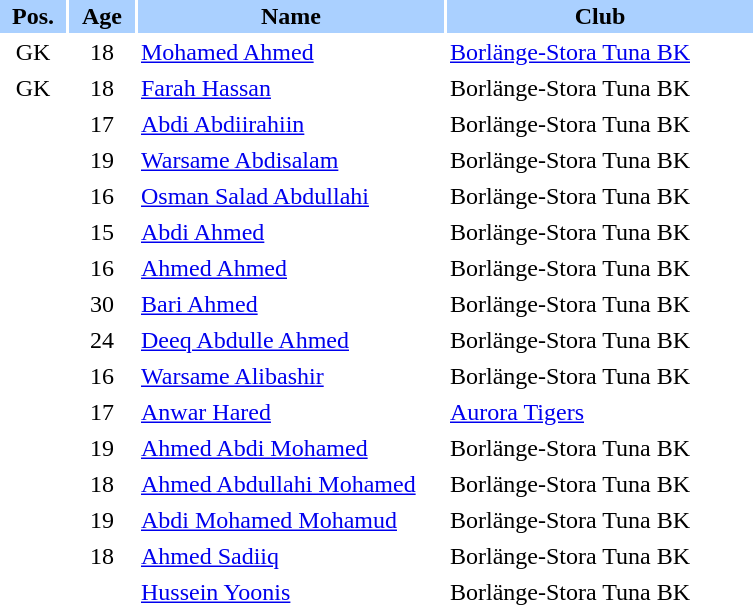<table border="0" cellspacing="2" cellpadding="2">
<tr bgcolor=AAD0FF>
<th width=40>Pos.</th>
<th width=40>Age</th>
<th width=200>Name</th>
<th width=200>Club</th>
</tr>
<tr>
<td align=center>GK</td>
<td align=center>18</td>
<td><a href='#'>Mohamed Ahmed</a></td>
<td> <a href='#'>Borlänge-Stora Tuna BK</a></td>
</tr>
<tr>
<td align=center>GK</td>
<td align=center>18</td>
<td><a href='#'>Farah Hassan</a></td>
<td> Borlänge-Stora Tuna BK</td>
</tr>
<tr>
<td align=center></td>
<td align=center>17</td>
<td><a href='#'>Abdi Abdiirahiin</a></td>
<td> Borlänge-Stora Tuna BK</td>
</tr>
<tr>
<td align=center></td>
<td align=center>19</td>
<td><a href='#'>Warsame Abdisalam</a></td>
<td> Borlänge-Stora Tuna BK</td>
</tr>
<tr>
<td align=center></td>
<td align=center>16</td>
<td><a href='#'>Osman Salad Abdullahi</a></td>
<td> Borlänge-Stora Tuna BK</td>
</tr>
<tr>
<td align=center></td>
<td align=center>15</td>
<td><a href='#'>Abdi Ahmed</a></td>
<td> Borlänge-Stora Tuna BK</td>
</tr>
<tr>
<td align=center></td>
<td align=center>16</td>
<td><a href='#'>Ahmed Ahmed</a></td>
<td> Borlänge-Stora Tuna BK</td>
</tr>
<tr>
<td align=center></td>
<td align=center>30</td>
<td><a href='#'>Bari Ahmed</a></td>
<td> Borlänge-Stora Tuna BK</td>
</tr>
<tr>
<td align=center></td>
<td align=center>24</td>
<td><a href='#'>Deeq Abdulle Ahmed</a></td>
<td> Borlänge-Stora Tuna BK</td>
</tr>
<tr>
<td align=center></td>
<td align=center>16</td>
<td><a href='#'>Warsame Alibashir</a></td>
<td> Borlänge-Stora Tuna BK</td>
</tr>
<tr>
<td align=center></td>
<td align=center>17</td>
<td><a href='#'>Anwar Hared</a></td>
<td> <a href='#'>Aurora Tigers</a></td>
</tr>
<tr>
<td align=center></td>
<td align=center>19</td>
<td><a href='#'>Ahmed Abdi Mohamed</a></td>
<td> Borlänge-Stora Tuna BK</td>
</tr>
<tr>
<td align=center></td>
<td align=center>18</td>
<td><a href='#'>Ahmed Abdullahi Mohamed</a></td>
<td> Borlänge-Stora Tuna BK</td>
</tr>
<tr>
<td align=center></td>
<td align=center>19</td>
<td><a href='#'>Abdi Mohamed Mohamud</a></td>
<td> Borlänge-Stora Tuna BK</td>
</tr>
<tr>
<td align=center></td>
<td align=center>18</td>
<td><a href='#'>Ahmed Sadiiq</a></td>
<td> Borlänge-Stora Tuna BK</td>
</tr>
<tr>
<td align=center></td>
<td align=center></td>
<td><a href='#'>Hussein Yoonis</a></td>
<td> Borlänge-Stora Tuna BK</td>
</tr>
</table>
